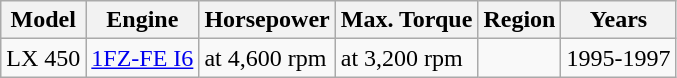<table class="wikitable">
<tr>
<th>Model</th>
<th>Engine</th>
<th>Horsepower</th>
<th>Max. Torque</th>
<th>Region</th>
<th>Years</th>
</tr>
<tr>
<td>LX 450</td>
<td><a href='#'>1FZ-FE I6</a> </td>
<td> at 4,600 rpm</td>
<td> at 3,200 rpm</td>
<td></td>
<td>1995-1997</td>
</tr>
</table>
